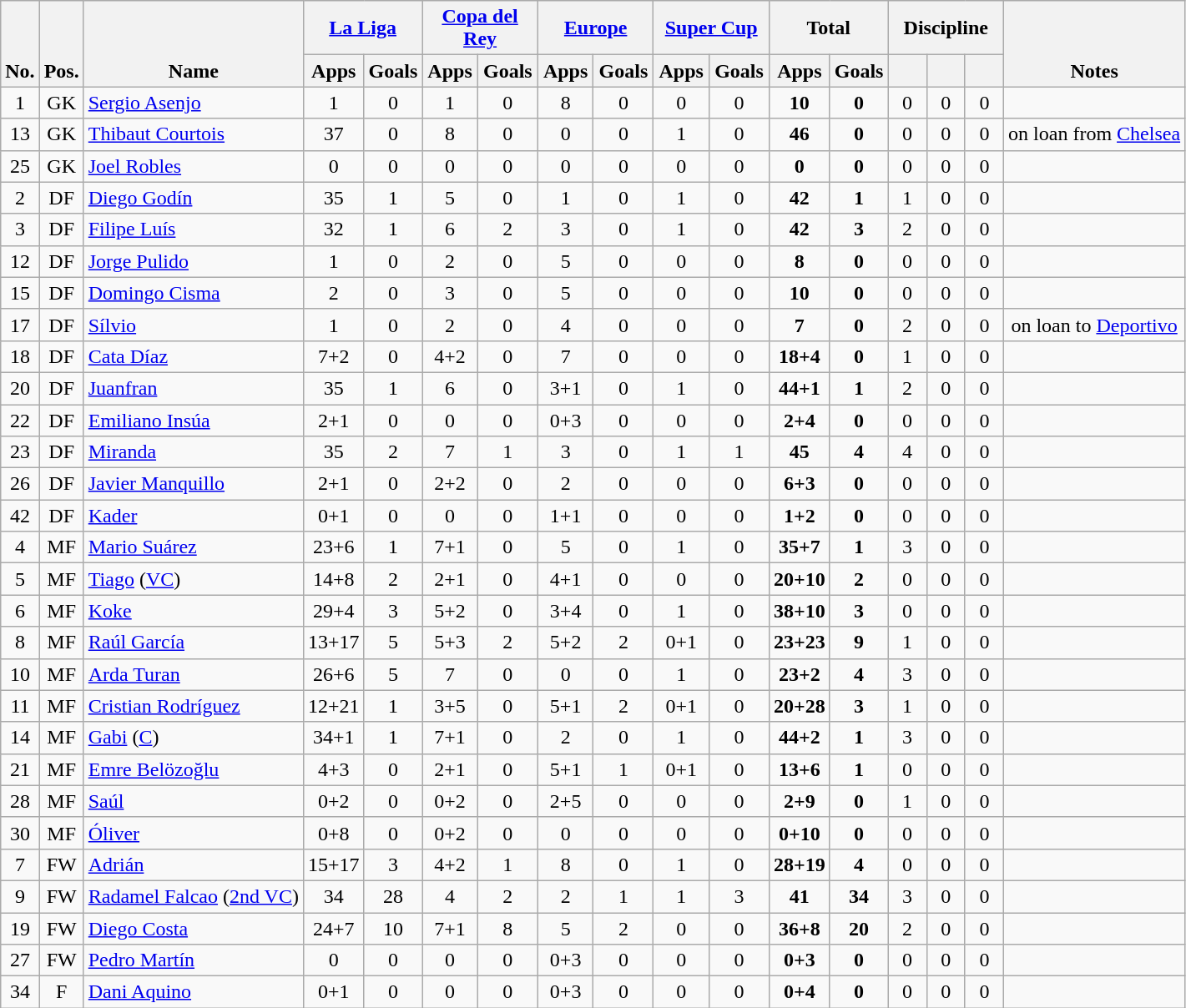<table class="wikitable" style="text-align:center">
<tr>
<th rowspan="2" valign="bottom">No.</th>
<th rowspan="2" valign="bottom">Pos.</th>
<th rowspan="2" valign="bottom">Name</th>
<th colspan="2" width="85"><a href='#'>La Liga</a></th>
<th colspan="2" width="85"><a href='#'>Copa del Rey</a></th>
<th colspan="2" width="85"><a href='#'>Europe</a></th>
<th colspan="2" width="85"><a href='#'>Super Cup</a></th>
<th colspan="2" width="85">Total</th>
<th colspan="3" width="85">Discipline</th>
<th rowspan="2" valign="bottom">Notes</th>
</tr>
<tr>
<th>Apps</th>
<th>Goals</th>
<th>Apps</th>
<th>Goals</th>
<th>Apps</th>
<th>Goals</th>
<th>Apps</th>
<th>Goals</th>
<th>Apps</th>
<th>Goals</th>
<th></th>
<th></th>
<th></th>
</tr>
<tr>
<td>1</td>
<td>GK</td>
<td align="left"> <a href='#'>Sergio Asenjo</a></td>
<td>1</td>
<td>0</td>
<td>1</td>
<td>0</td>
<td>8</td>
<td>0</td>
<td>0</td>
<td>0</td>
<td><strong>10</strong></td>
<td><strong>0</strong></td>
<td>0</td>
<td>0</td>
<td>0</td>
<td></td>
</tr>
<tr>
<td>13</td>
<td>GK</td>
<td align="left"> <a href='#'>Thibaut Courtois</a></td>
<td>37</td>
<td>0</td>
<td>8</td>
<td>0</td>
<td>0</td>
<td>0</td>
<td>1</td>
<td>0</td>
<td><strong>46</strong></td>
<td><strong>0</strong></td>
<td>0</td>
<td>0</td>
<td>0</td>
<td>on loan from  <a href='#'>Chelsea</a></td>
</tr>
<tr>
<td>25</td>
<td>GK</td>
<td align="left"> <a href='#'>Joel Robles</a></td>
<td>0</td>
<td>0</td>
<td>0</td>
<td>0</td>
<td>0</td>
<td>0</td>
<td>0</td>
<td>0</td>
<td><strong>0</strong></td>
<td><strong>0</strong></td>
<td>0</td>
<td>0</td>
<td>0</td>
<td></td>
</tr>
<tr>
<td>2</td>
<td>DF</td>
<td align="left"> <a href='#'>Diego Godín</a></td>
<td>35</td>
<td>1</td>
<td>5</td>
<td>0</td>
<td>1</td>
<td>0</td>
<td>1</td>
<td>0</td>
<td><strong>42</strong></td>
<td><strong>1</strong></td>
<td>1</td>
<td>0</td>
<td>0</td>
<td></td>
</tr>
<tr>
<td>3</td>
<td>DF</td>
<td align="left"> <a href='#'>Filipe Luís</a></td>
<td>32</td>
<td>1</td>
<td>6</td>
<td>2</td>
<td>3</td>
<td>0</td>
<td>1</td>
<td>0</td>
<td><strong>42</strong></td>
<td><strong>3</strong></td>
<td>2</td>
<td>0</td>
<td>0</td>
<td></td>
</tr>
<tr>
<td>12</td>
<td>DF</td>
<td align="left"> <a href='#'>Jorge Pulido</a></td>
<td>1</td>
<td>0</td>
<td>2</td>
<td>0</td>
<td>5</td>
<td>0</td>
<td>0</td>
<td>0</td>
<td><strong>8</strong></td>
<td><strong>0</strong></td>
<td>0</td>
<td>0</td>
<td>0</td>
<td></td>
</tr>
<tr>
<td>15</td>
<td>DF</td>
<td align="left"> <a href='#'>Domingo Cisma</a></td>
<td>2</td>
<td>0</td>
<td>3</td>
<td>0</td>
<td>5</td>
<td>0</td>
<td>0</td>
<td>0</td>
<td><strong>10</strong></td>
<td><strong>0</strong></td>
<td>0</td>
<td>0</td>
<td>0</td>
<td></td>
</tr>
<tr>
<td>17</td>
<td>DF</td>
<td align="left"> <a href='#'>Sílvio</a></td>
<td>1</td>
<td>0</td>
<td>2</td>
<td>0</td>
<td>4</td>
<td>0</td>
<td>0</td>
<td>0</td>
<td><strong>7</strong></td>
<td><strong>0</strong></td>
<td>2</td>
<td>0</td>
<td>0</td>
<td>on loan to  <a href='#'>Deportivo</a></td>
</tr>
<tr>
<td>18</td>
<td>DF</td>
<td align="left"> <a href='#'>Cata Díaz</a></td>
<td>7+2</td>
<td>0</td>
<td>4+2</td>
<td>0</td>
<td>7</td>
<td>0</td>
<td>0</td>
<td>0</td>
<td><strong>18+4</strong></td>
<td><strong>0</strong></td>
<td>1</td>
<td>0</td>
<td>0</td>
<td></td>
</tr>
<tr>
<td>20</td>
<td>DF</td>
<td align="left"> <a href='#'>Juanfran</a></td>
<td>35</td>
<td>1</td>
<td>6</td>
<td>0</td>
<td>3+1</td>
<td>0</td>
<td>1</td>
<td>0</td>
<td><strong>44+1</strong></td>
<td><strong>1</strong></td>
<td>2</td>
<td>0</td>
<td>0</td>
<td></td>
</tr>
<tr>
<td>22</td>
<td>DF</td>
<td align="left"> <a href='#'>Emiliano Insúa</a></td>
<td>2+1</td>
<td>0</td>
<td>0</td>
<td>0</td>
<td>0+3</td>
<td>0</td>
<td>0</td>
<td>0</td>
<td><strong>2+4</strong></td>
<td><strong>0</strong></td>
<td>0</td>
<td>0</td>
<td>0</td>
<td></td>
</tr>
<tr>
<td>23</td>
<td>DF</td>
<td align="left"> <a href='#'>Miranda</a></td>
<td>35</td>
<td>2</td>
<td>7</td>
<td>1</td>
<td>3</td>
<td>0</td>
<td>1</td>
<td>1</td>
<td><strong>45</strong></td>
<td><strong>4</strong></td>
<td>4</td>
<td>0</td>
<td>0</td>
<td></td>
</tr>
<tr>
<td>26</td>
<td>DF</td>
<td align="left"> <a href='#'>Javier Manquillo</a></td>
<td>2+1</td>
<td>0</td>
<td>2+2</td>
<td>0</td>
<td>2</td>
<td>0</td>
<td>0</td>
<td>0</td>
<td><strong>6+3</strong></td>
<td><strong>0</strong></td>
<td>0</td>
<td>0</td>
<td>0</td>
<td></td>
</tr>
<tr>
<td>42</td>
<td>DF</td>
<td align="left"> <a href='#'>Kader</a></td>
<td>0+1</td>
<td>0</td>
<td>0</td>
<td>0</td>
<td>1+1</td>
<td>0</td>
<td>0</td>
<td>0</td>
<td><strong>1+2</strong></td>
<td><strong>0</strong></td>
<td>0</td>
<td>0</td>
<td>0</td>
<td></td>
</tr>
<tr>
<td>4</td>
<td>MF</td>
<td align="left"> <a href='#'>Mario Suárez</a></td>
<td>23+6</td>
<td>1</td>
<td>7+1</td>
<td>0</td>
<td>5</td>
<td>0</td>
<td>1</td>
<td>0</td>
<td><strong>35+7</strong></td>
<td><strong>1</strong></td>
<td>3</td>
<td>0</td>
<td>0</td>
<td></td>
</tr>
<tr>
<td>5</td>
<td>MF</td>
<td align="left"> <a href='#'>Tiago</a> (<a href='#'>VC</a>)</td>
<td>14+8</td>
<td>2</td>
<td>2+1</td>
<td>0</td>
<td>4+1</td>
<td>0</td>
<td>0</td>
<td>0</td>
<td><strong>20+10</strong></td>
<td><strong>2</strong></td>
<td>0</td>
<td>0</td>
<td>0</td>
<td></td>
</tr>
<tr>
<td>6</td>
<td>MF</td>
<td align="left"> <a href='#'>Koke</a></td>
<td>29+4</td>
<td>3</td>
<td>5+2</td>
<td>0</td>
<td>3+4</td>
<td>0</td>
<td>1</td>
<td>0</td>
<td><strong>38+10</strong></td>
<td><strong>3</strong></td>
<td>0</td>
<td>0</td>
<td>0</td>
<td></td>
</tr>
<tr>
<td>8</td>
<td>MF</td>
<td align="left"> <a href='#'>Raúl García</a></td>
<td>13+17</td>
<td>5</td>
<td>5+3</td>
<td>2</td>
<td>5+2</td>
<td>2</td>
<td>0+1</td>
<td>0</td>
<td><strong>23+23</strong></td>
<td><strong>9</strong></td>
<td>1</td>
<td>0</td>
<td>0</td>
<td></td>
</tr>
<tr>
<td>10</td>
<td>MF</td>
<td align="left"> <a href='#'>Arda Turan</a></td>
<td>26+6</td>
<td>5</td>
<td>7</td>
<td>0</td>
<td>0</td>
<td>0</td>
<td>1</td>
<td>0</td>
<td><strong>23+2</strong></td>
<td><strong>4</strong></td>
<td>3</td>
<td>0</td>
<td>0</td>
<td></td>
</tr>
<tr>
<td>11</td>
<td>MF</td>
<td align="left"> <a href='#'>Cristian Rodríguez</a></td>
<td>12+21</td>
<td>1</td>
<td>3+5</td>
<td>0</td>
<td>5+1</td>
<td>2</td>
<td>0+1</td>
<td>0</td>
<td><strong>20+28</strong></td>
<td><strong>3</strong></td>
<td>1</td>
<td>0</td>
<td>0</td>
<td></td>
</tr>
<tr>
<td>14</td>
<td>MF</td>
<td align="left"> <a href='#'>Gabi</a> (<a href='#'>C</a>)</td>
<td>34+1</td>
<td>1</td>
<td>7+1</td>
<td>0</td>
<td>2</td>
<td>0</td>
<td>1</td>
<td>0</td>
<td><strong>44+2</strong></td>
<td><strong>1</strong></td>
<td>3</td>
<td>0</td>
<td>0</td>
<td></td>
</tr>
<tr>
<td>21</td>
<td>MF</td>
<td align="left"> <a href='#'>Emre Belözoğlu</a></td>
<td>4+3</td>
<td>0</td>
<td>2+1</td>
<td>0</td>
<td>5+1</td>
<td>1</td>
<td>0+1</td>
<td>0</td>
<td><strong>13+6</strong></td>
<td><strong>1</strong></td>
<td>0</td>
<td>0</td>
<td>0</td>
<td></td>
</tr>
<tr>
<td>28</td>
<td>MF</td>
<td align="left"> <a href='#'>Saúl</a></td>
<td>0+2</td>
<td>0</td>
<td>0+2</td>
<td>0</td>
<td>2+5</td>
<td>0</td>
<td>0</td>
<td>0</td>
<td><strong>2+9</strong></td>
<td><strong>0</strong></td>
<td>1</td>
<td>0</td>
<td>0</td>
<td></td>
</tr>
<tr>
<td>30</td>
<td>MF</td>
<td align="left"> <a href='#'>Óliver</a></td>
<td>0+8</td>
<td>0</td>
<td>0+2</td>
<td>0</td>
<td>0</td>
<td>0</td>
<td>0</td>
<td>0</td>
<td><strong>0+10</strong></td>
<td><strong>0</strong></td>
<td>0</td>
<td>0</td>
<td>0</td>
<td></td>
</tr>
<tr>
<td>7</td>
<td>FW</td>
<td align="left"> <a href='#'>Adrián</a></td>
<td>15+17</td>
<td>3</td>
<td>4+2</td>
<td>1</td>
<td>8</td>
<td>0</td>
<td>1</td>
<td>0</td>
<td><strong>28+19</strong></td>
<td><strong>4</strong></td>
<td>0</td>
<td>0</td>
<td>0</td>
<td></td>
</tr>
<tr>
<td>9</td>
<td>FW</td>
<td align="left"> <a href='#'>Radamel Falcao</a> (<a href='#'>2nd VC</a>)</td>
<td>34</td>
<td>28</td>
<td>4</td>
<td>2</td>
<td>2</td>
<td>1</td>
<td>1</td>
<td>3</td>
<td><strong>41</strong></td>
<td><strong>34</strong></td>
<td>3</td>
<td>0</td>
<td>0</td>
<td></td>
</tr>
<tr>
<td>19</td>
<td>FW</td>
<td align="left"> <a href='#'>Diego Costa</a></td>
<td>24+7</td>
<td>10</td>
<td>7+1</td>
<td>8</td>
<td>5</td>
<td>2</td>
<td>0</td>
<td>0</td>
<td><strong>36+8</strong></td>
<td><strong>20</strong></td>
<td>2</td>
<td>0</td>
<td>0</td>
<td></td>
</tr>
<tr>
<td>27</td>
<td>FW</td>
<td align="left"> <a href='#'>Pedro Martín</a></td>
<td>0</td>
<td>0</td>
<td>0</td>
<td>0</td>
<td>0+3</td>
<td>0</td>
<td>0</td>
<td>0</td>
<td><strong>0+3</strong></td>
<td><strong>0</strong></td>
<td>0</td>
<td>0</td>
<td>0</td>
<td></td>
</tr>
<tr>
<td>34</td>
<td>F</td>
<td align="left"> <a href='#'>Dani Aquino</a></td>
<td>0+1</td>
<td>0</td>
<td>0</td>
<td>0</td>
<td>0+3</td>
<td>0</td>
<td>0</td>
<td>0</td>
<td><strong>0+4</strong></td>
<td><strong>0</strong></td>
<td>0</td>
<td>0</td>
<td>0</td>
<td></td>
</tr>
</table>
